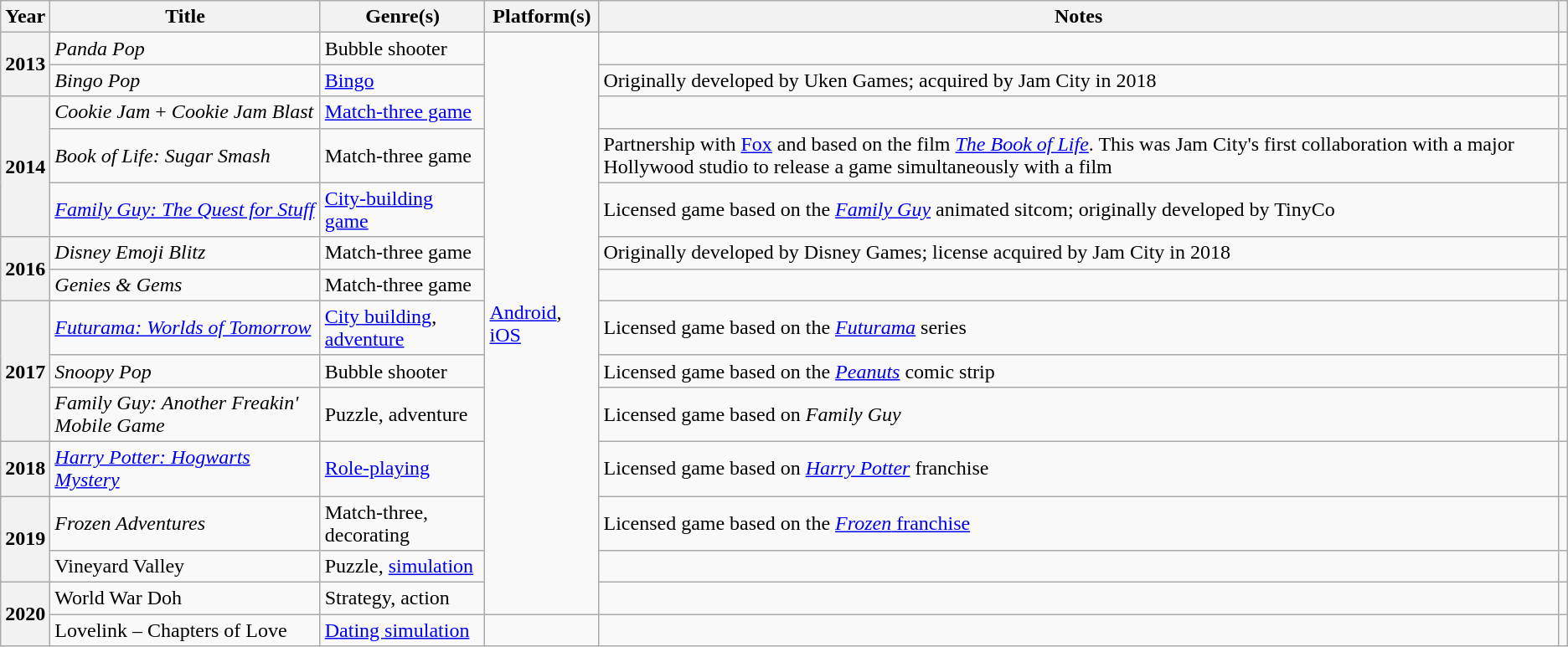<table class="wikitable sortable plainrowheaders">
<tr>
<th scope="col">Year</th>
<th scope="col">Title</th>
<th scope="col">Genre(s)</th>
<th scope="col">Platform(s)</th>
<th scope="col" class="unsortable">Notes</th>
<th scope="col" class="unsortable"></th>
</tr>
<tr>
<th scope="row" rowspan="2">2013</th>
<td><em>Panda Pop</em></td>
<td>Bubble shooter</td>
<td rowspan="14"><a href='#'>Android</a>, <a href='#'>iOS</a></td>
<td></td>
<td></td>
</tr>
<tr>
<td><em>Bingo Pop</em></td>
<td><a href='#'>Bingo</a></td>
<td>Originally developed by Uken Games; acquired by Jam City in 2018</td>
<td></td>
</tr>
<tr>
<th scope="row" rowspan="3">2014</th>
<td><em>Cookie Jam</em> + <em>Cookie Jam Blast</em></td>
<td><a href='#'>Match-three game</a></td>
<td></td>
<td></td>
</tr>
<tr>
<td><em>Book of Life: Sugar Smash</em></td>
<td>Match-three game</td>
<td>Partnership with <a href='#'>Fox</a> and based on the film <em><a href='#'>The Book of Life</a></em>. This was Jam City's first collaboration with a major Hollywood studio to release a game simultaneously with a film</td>
<td></td>
</tr>
<tr>
<td><em><a href='#'>Family Guy: The Quest for Stuff</a></em></td>
<td><a href='#'>City-building game</a></td>
<td>Licensed game based on the <em><a href='#'>Family Guy</a></em> animated sitcom; originally developed by TinyCo</td>
<td></td>
</tr>
<tr>
<th scope="row" rowspan="2">2016</th>
<td><em>Disney Emoji Blitz</em></td>
<td>Match-three game</td>
<td>Originally developed by Disney Games; license acquired by Jam City in 2018</td>
<td></td>
</tr>
<tr>
<td><em>Genies & Gems</em></td>
<td>Match-three game</td>
<td></td>
<td></td>
</tr>
<tr>
<th scope="row" rowspan="3">2017</th>
<td><em><a href='#'>Futurama: Worlds of Tomorrow</a></em></td>
<td><a href='#'>City building</a>, <a href='#'>adventure</a></td>
<td>Licensed game based on the <em><a href='#'>Futurama</a></em> series</td>
<td></td>
</tr>
<tr>
<td><em>Snoopy Pop</em></td>
<td>Bubble shooter</td>
<td>Licensed game based on the <em><a href='#'>Peanuts</a></em> comic strip</td>
<td></td>
</tr>
<tr>
<td><em>Family Guy: Another Freakin' Mobile Game</em></td>
<td>Puzzle, adventure</td>
<td>Licensed game based on <em>Family Guy</em></td>
<td></td>
</tr>
<tr>
<th scope="row">2018</th>
<td><em><a href='#'>Harry Potter: Hogwarts Mystery</a></em></td>
<td><a href='#'>Role-playing</a></td>
<td>Licensed game based on <em><a href='#'>Harry Potter</a></em> franchise</td>
<td></td>
</tr>
<tr>
<th scope="row" rowspan="2">2019</th>
<td><em>Frozen Adventures</em></td>
<td>Match-three, decorating</td>
<td>Licensed game based on the <a href='#'><em>Frozen</em> franchise<em></a></td>
<td></td>
</tr>
<tr>
<td></em>Vineyard Valley<em></td>
<td>Puzzle, <a href='#'>simulation</a></td>
<td></td>
<td></td>
</tr>
<tr>
<th scope="row" rowspan="2">2020</th>
<td></em>World War Doh<em></td>
<td>Strategy, action</td>
<td></td>
<td></td>
</tr>
<tr>
<td></em>Lovelink – Chapters of Love<em></td>
<td><a href='#'>Dating simulation</a></td>
<td></td>
<td></td>
</tr>
</table>
